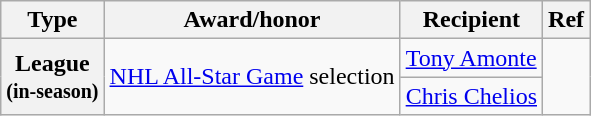<table class="wikitable">
<tr>
<th scope="col">Type</th>
<th scope="col">Award/honor</th>
<th scope="col">Recipient</th>
<th scope="col">Ref</th>
</tr>
<tr>
<th scope="row" rowspan=2>League<br><small>(in-season)</small></th>
<td rowspan=2><a href='#'>NHL All-Star Game</a> selection</td>
<td><a href='#'>Tony Amonte</a></td>
<td rowspan=2></td>
</tr>
<tr>
<td><a href='#'>Chris Chelios</a></td>
</tr>
</table>
